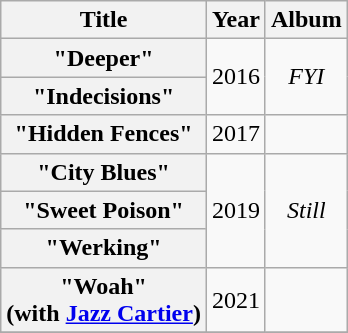<table class="wikitable plainrowheaders" style="text-align:center;">
<tr>
<th scope="col">Title</th>
<th scope="col">Year</th>
<th scope="col">Album</th>
</tr>
<tr>
<th scope="row">"Deeper"</th>
<td rowspan="2">2016</td>
<td rowspan="2"><em>FYI</em></td>
</tr>
<tr>
<th scope="row">"Indecisions"</th>
</tr>
<tr>
<th scope="row">"Hidden Fences"</th>
<td>2017</td>
<td></td>
</tr>
<tr>
<th scope="row">"City Blues"</th>
<td rowspan="3">2019</td>
<td rowspan="3"><em>Still</em></td>
</tr>
<tr>
<th scope="row">"Sweet Poison"</th>
</tr>
<tr>
<th scope="row">"Werking"</th>
</tr>
<tr>
<th scope="row">"Woah"<br><span>(with <a href='#'>Jazz Cartier</a>)</span></th>
<td>2021</td>
<td></td>
</tr>
<tr>
</tr>
</table>
